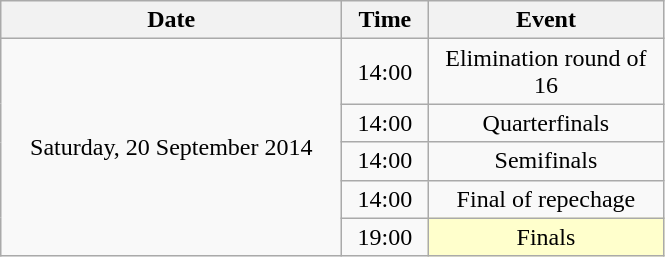<table class = "wikitable" style="text-align:center;">
<tr>
<th width=220>Date</th>
<th width=50>Time</th>
<th width=150>Event</th>
</tr>
<tr>
<td rowspan=5>Saturday, 20 September 2014</td>
<td>14:00</td>
<td>Elimination round of 16</td>
</tr>
<tr>
<td>14:00</td>
<td>Quarterfinals</td>
</tr>
<tr>
<td>14:00</td>
<td>Semifinals</td>
</tr>
<tr>
<td>14:00</td>
<td>Final of repechage</td>
</tr>
<tr>
<td>19:00</td>
<td bgcolor=ffffcc>Finals</td>
</tr>
</table>
